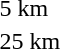<table>
<tr valign="top">
<td>5 km</td>
<td></td>
<td></td>
<td></td>
</tr>
<tr valign="top">
<td>25 km</td>
<td></td>
<td></td>
<td></td>
</tr>
</table>
